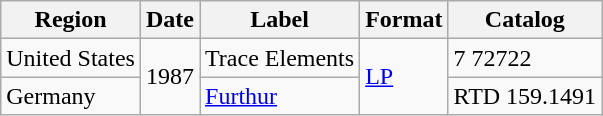<table class="wikitable">
<tr>
<th>Region</th>
<th>Date</th>
<th>Label</th>
<th>Format</th>
<th>Catalog</th>
</tr>
<tr>
<td>United States</td>
<td rowspan="2">1987</td>
<td>Trace Elements</td>
<td rowspan="2"><a href='#'>LP</a></td>
<td>7 72722</td>
</tr>
<tr>
<td>Germany</td>
<td><a href='#'>Furthur</a></td>
<td>RTD 159.1491</td>
</tr>
</table>
